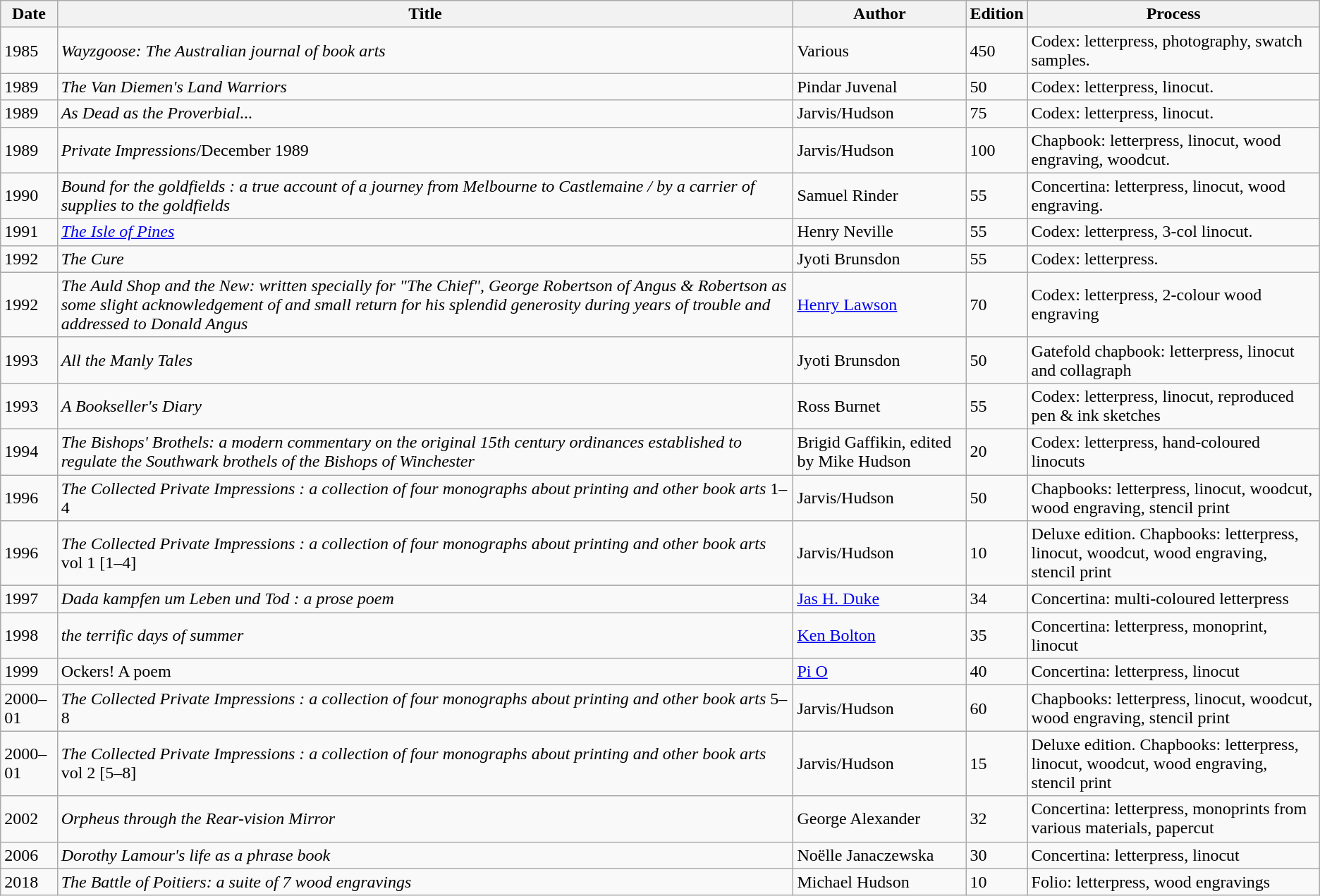<table class="wikitable">
<tr>
<th>Date</th>
<th>Title</th>
<th>Author</th>
<th>Edition</th>
<th>Process</th>
</tr>
<tr>
<td>1985</td>
<td><em>Wayzgoose: The Australian journal of book arts</em></td>
<td>Various</td>
<td>450</td>
<td>Codex: letterpress, photography, swatch samples.</td>
</tr>
<tr>
<td>1989</td>
<td><em>The Van Diemen's Land Warriors</em></td>
<td>Pindar Juvenal</td>
<td>50</td>
<td>Codex: letterpress, linocut.</td>
</tr>
<tr>
<td>1989</td>
<td><em>As Dead as the Proverbial...</em></td>
<td>Jarvis/Hudson</td>
<td>75</td>
<td>Codex: letterpress, linocut.</td>
</tr>
<tr>
<td>1989</td>
<td><em>Private Impressions</em>/December 1989</td>
<td>Jarvis/Hudson</td>
<td>100</td>
<td>Chapbook: letterpress, linocut, wood engraving, woodcut.</td>
</tr>
<tr>
<td>1990</td>
<td><em>Bound for the goldfields : a true account of a journey from Melbourne to Castlemaine / by a carrier of supplies to the goldfields</em></td>
<td>Samuel Rinder</td>
<td>55</td>
<td>Concertina: letterpress, linocut, wood engraving.</td>
</tr>
<tr>
<td>1991</td>
<td><em><a href='#'>The Isle of Pines</a></em></td>
<td>Henry Neville</td>
<td>55</td>
<td>Codex: letterpress, 3-col linocut.</td>
</tr>
<tr>
<td>1992</td>
<td><em>The Cure</em></td>
<td>Jyoti Brunsdon</td>
<td>55</td>
<td>Codex: letterpress.</td>
</tr>
<tr>
<td>1992</td>
<td><em>The Auld Shop and the New: written specially for "The Chief", George Robertson of Angus & Robertson as some slight acknowledgement of and small return for his splendid generosity during years of trouble and addressed to Donald Angus</em></td>
<td><a href='#'>Henry Lawson</a></td>
<td>70</td>
<td>Codex: letterpress, 2-colour wood engraving</td>
</tr>
<tr>
<td>1993</td>
<td><em>All the Manly Tales</em></td>
<td>Jyoti Brunsdon</td>
<td>50</td>
<td>Gatefold chapbook: letterpress, linocut and collagraph</td>
</tr>
<tr>
<td>1993</td>
<td><em>A Bookseller's Diary</em></td>
<td>Ross Burnet</td>
<td>55</td>
<td>Codex: letterpress, linocut, reproduced pen & ink sketches</td>
</tr>
<tr>
<td>1994</td>
<td><em>The Bishops' Brothels: a modern commentary on the original 15th century ordinances established to regulate the Southwark brothels of the Bishops of Winchester</em></td>
<td>Brigid Gaffikin, edited by Mike Hudson</td>
<td>20</td>
<td>Codex: letterpress, hand-coloured linocuts</td>
</tr>
<tr>
<td>1996</td>
<td><em>The Collected Private Impressions : a collection of four monographs about printing and other book arts</em> 1–4</td>
<td>Jarvis/Hudson</td>
<td>50</td>
<td>Chapbooks: letterpress, linocut, woodcut, wood engraving, stencil print</td>
</tr>
<tr>
<td>1996</td>
<td><em>The Collected Private Impressions : a collection of four monographs about printing and other book arts</em> vol 1 [1–4]</td>
<td>Jarvis/Hudson</td>
<td>10</td>
<td>Deluxe edition. Chapbooks: letterpress, linocut, woodcut, wood engraving, stencil print</td>
</tr>
<tr>
<td>1997</td>
<td><em>Dada kampfen um Leben und Tod : a prose poem</em></td>
<td><a href='#'>Jas H. Duke</a></td>
<td>34</td>
<td>Concertina: multi-coloured letterpress</td>
</tr>
<tr>
<td>1998</td>
<td><em>the terrific days of summer</em></td>
<td><a href='#'>Ken Bolton</a></td>
<td>35</td>
<td>Concertina: letterpress, monoprint, linocut</td>
</tr>
<tr>
<td>1999</td>
<td>Ockers! A poem</td>
<td><a href='#'>Pi O</a></td>
<td>40</td>
<td>Concertina: letterpress, linocut</td>
</tr>
<tr>
<td>2000–01</td>
<td><em>The Collected Private Impressions : a collection of four monographs about printing and other book arts</em> 5–8</td>
<td>Jarvis/Hudson</td>
<td>60</td>
<td>Chapbooks: letterpress, linocut, woodcut, wood engraving, stencil print</td>
</tr>
<tr>
<td>2000–01</td>
<td><em>The Collected Private Impressions : a collection of four monographs about printing and other book arts</em> vol 2 [5–8]</td>
<td>Jarvis/Hudson</td>
<td>15</td>
<td>Deluxe edition. Chapbooks: letterpress, linocut, woodcut, wood engraving, stencil print</td>
</tr>
<tr>
<td>2002</td>
<td><em>Orpheus through the Rear-vision Mirror</em></td>
<td>George Alexander</td>
<td>32</td>
<td>Concertina: letterpress, monoprints from various materials, papercut</td>
</tr>
<tr>
<td>2006</td>
<td><em>Dorothy Lamour's life as a phrase book</em></td>
<td>Noëlle Janaczewska</td>
<td>30</td>
<td>Concertina: letterpress, linocut</td>
</tr>
<tr>
<td>2018</td>
<td><em>The Battle of Poitiers: a suite of 7 wood engravings</em></td>
<td>Michael Hudson</td>
<td>10</td>
<td>Folio: letterpress, wood engravings</td>
</tr>
</table>
